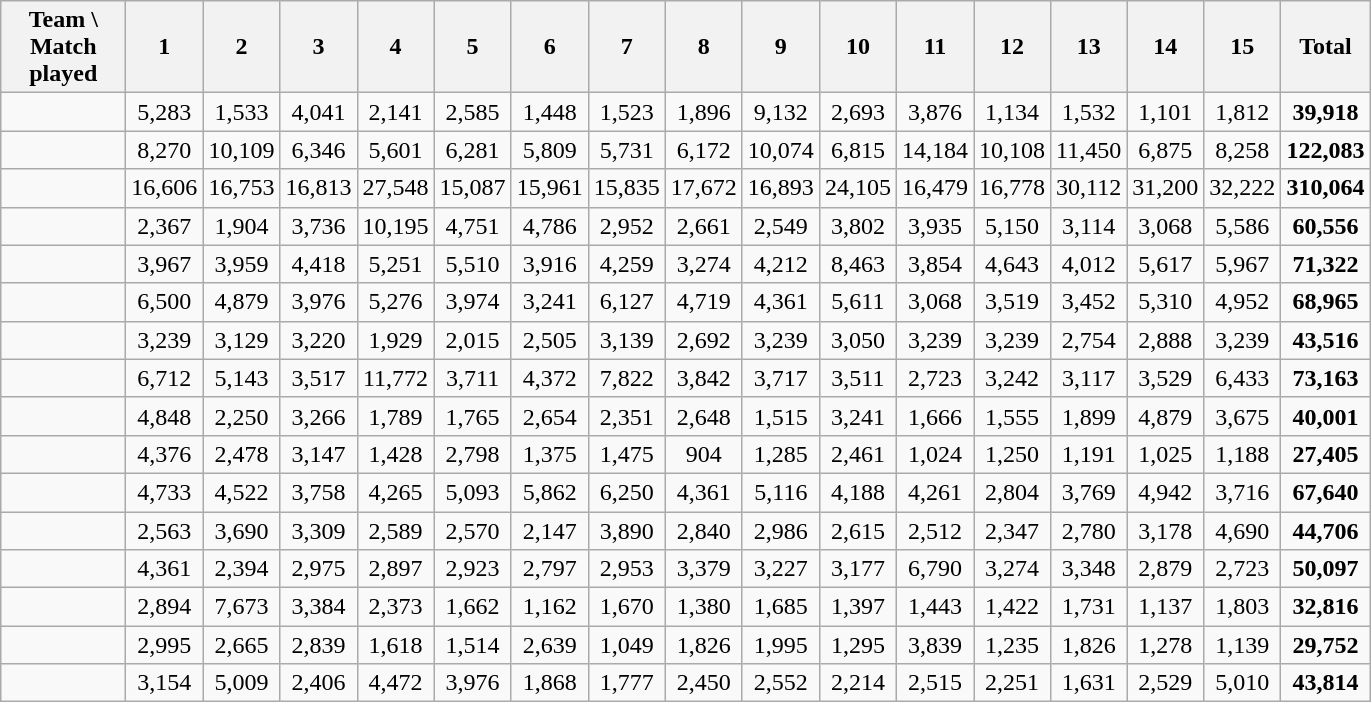<table class="wikitable sortable" style=" text-align:center;">
<tr>
<th style="width:76px;">Team \ Match played</th>
<th align=center>1</th>
<th align=center>2</th>
<th align=center>3</th>
<th align=center>4</th>
<th align=center>5</th>
<th align=center>6</th>
<th align=center>7</th>
<th align=center>8</th>
<th align=center>9</th>
<th align=center>10</th>
<th align=center>11</th>
<th align=center>12</th>
<th align=center>13</th>
<th align=center>14</th>
<th align=center>15</th>
<th align=center>Total</th>
</tr>
<tr align=center>
<td align=left></td>
<td>5,283</td>
<td>1,533</td>
<td>4,041</td>
<td>2,141</td>
<td>2,585</td>
<td>1,448</td>
<td>1,523</td>
<td>1,896</td>
<td>9,132</td>
<td>2,693</td>
<td>3,876</td>
<td>1,134</td>
<td>1,532</td>
<td>1,101</td>
<td>1,812</td>
<td><strong>39,918</strong></td>
</tr>
<tr align=center>
<td align=left></td>
<td>8,270</td>
<td>10,109</td>
<td>6,346</td>
<td>5,601</td>
<td>6,281</td>
<td>5,809</td>
<td>5,731</td>
<td>6,172</td>
<td>10,074</td>
<td>6,815</td>
<td>14,184</td>
<td>10,108</td>
<td>11,450</td>
<td>6,875</td>
<td>8,258</td>
<td><strong>122,083</strong></td>
</tr>
<tr align=center>
<td align=left></td>
<td>16,606</td>
<td>16,753</td>
<td>16,813</td>
<td>27,548</td>
<td>15,087</td>
<td>15,961</td>
<td>15,835</td>
<td>17,672</td>
<td>16,893</td>
<td>24,105</td>
<td>16,479</td>
<td>16,778</td>
<td>30,112</td>
<td>31,200</td>
<td>32,222</td>
<td><strong>310,064</strong></td>
</tr>
<tr align=center>
<td align=left></td>
<td>2,367</td>
<td>1,904</td>
<td>3,736</td>
<td>10,195</td>
<td>4,751</td>
<td>4,786</td>
<td>2,952</td>
<td>2,661</td>
<td>2,549</td>
<td>3,802</td>
<td>3,935</td>
<td>5,150</td>
<td>3,114</td>
<td>3,068</td>
<td>5,586</td>
<td><strong>60,556</strong></td>
</tr>
<tr align=center>
<td align=left></td>
<td>3,967</td>
<td>3,959</td>
<td>4,418</td>
<td>5,251</td>
<td>5,510</td>
<td>3,916</td>
<td>4,259</td>
<td>3,274</td>
<td>4,212</td>
<td>8,463</td>
<td>3,854</td>
<td>4,643</td>
<td>4,012</td>
<td>5,617</td>
<td>5,967</td>
<td><strong>71,322</strong></td>
</tr>
<tr align=center>
<td align=left></td>
<td>6,500</td>
<td>4,879</td>
<td>3,976</td>
<td>5,276</td>
<td>3,974</td>
<td>3,241</td>
<td>6,127</td>
<td>4,719</td>
<td>4,361</td>
<td>5,611</td>
<td>3,068</td>
<td>3,519</td>
<td>3,452</td>
<td>5,310</td>
<td>4,952</td>
<td><strong>68,965</strong></td>
</tr>
<tr align=center>
<td align=left></td>
<td>3,239</td>
<td>3,129</td>
<td>3,220</td>
<td>1,929</td>
<td>2,015</td>
<td>2,505</td>
<td>3,139</td>
<td>2,692</td>
<td>3,239</td>
<td>3,050</td>
<td>3,239</td>
<td>3,239</td>
<td>2,754</td>
<td>2,888</td>
<td>3,239</td>
<td><strong>43,516</strong></td>
</tr>
<tr align=center>
<td align=left></td>
<td>6,712</td>
<td>5,143</td>
<td>3,517</td>
<td>11,772</td>
<td>3,711</td>
<td>4,372</td>
<td>7,822</td>
<td>3,842</td>
<td>3,717</td>
<td>3,511</td>
<td>2,723</td>
<td>3,242</td>
<td>3,117</td>
<td>3,529</td>
<td>6,433</td>
<td><strong>73,163</strong></td>
</tr>
<tr align=center>
<td align=left></td>
<td>4,848</td>
<td>2,250</td>
<td>3,266</td>
<td>1,789</td>
<td>1,765</td>
<td>2,654</td>
<td>2,351</td>
<td>2,648</td>
<td>1,515</td>
<td>3,241</td>
<td>1,666</td>
<td>1,555</td>
<td>1,899</td>
<td>4,879</td>
<td>3,675</td>
<td><strong>40,001</strong></td>
</tr>
<tr align=center>
<td align=left></td>
<td>4,376</td>
<td>2,478</td>
<td>3,147</td>
<td>1,428</td>
<td>2,798</td>
<td>1,375</td>
<td>1,475</td>
<td>904</td>
<td>1,285</td>
<td>2,461</td>
<td>1,024</td>
<td>1,250</td>
<td>1,191</td>
<td>1,025</td>
<td>1,188</td>
<td><strong>27,405</strong></td>
</tr>
<tr align=center>
<td align=left></td>
<td>4,733</td>
<td>4,522</td>
<td>3,758</td>
<td>4,265</td>
<td>5,093</td>
<td>5,862</td>
<td>6,250</td>
<td>4,361</td>
<td>5,116</td>
<td>4,188</td>
<td>4,261</td>
<td>2,804</td>
<td>3,769</td>
<td>4,942</td>
<td>3,716</td>
<td><strong>67,640</strong></td>
</tr>
<tr align=center>
<td align=left></td>
<td>2,563</td>
<td>3,690</td>
<td>3,309</td>
<td>2,589</td>
<td>2,570</td>
<td>2,147</td>
<td>3,890</td>
<td>2,840</td>
<td>2,986</td>
<td>2,615</td>
<td>2,512</td>
<td>2,347</td>
<td>2,780</td>
<td>3,178</td>
<td>4,690</td>
<td><strong>44,706</strong></td>
</tr>
<tr align=center>
<td align=left></td>
<td>4,361</td>
<td>2,394</td>
<td>2,975</td>
<td>2,897</td>
<td>2,923</td>
<td>2,797</td>
<td>2,953</td>
<td>3,379</td>
<td>3,227</td>
<td>3,177</td>
<td>6,790</td>
<td>3,274</td>
<td>3,348</td>
<td>2,879</td>
<td>2,723</td>
<td><strong>50,097</strong></td>
</tr>
<tr align=center>
<td align=left></td>
<td>2,894</td>
<td>7,673</td>
<td>3,384</td>
<td>2,373</td>
<td>1,662</td>
<td>1,162</td>
<td>1,670</td>
<td>1,380</td>
<td>1,685</td>
<td>1,397</td>
<td>1,443</td>
<td>1,422</td>
<td>1,731</td>
<td>1,137</td>
<td>1,803</td>
<td><strong>32,816</strong></td>
</tr>
<tr align=center>
<td align=left></td>
<td>2,995</td>
<td>2,665</td>
<td>2,839</td>
<td>1,618</td>
<td>1,514</td>
<td>2,639</td>
<td>1,049</td>
<td>1,826</td>
<td>1,995</td>
<td>1,295</td>
<td>3,839</td>
<td>1,235</td>
<td>1,826</td>
<td>1,278</td>
<td>1,139</td>
<td><strong>29,752</strong></td>
</tr>
<tr align=center>
<td align=left></td>
<td>3,154</td>
<td>5,009</td>
<td>2,406</td>
<td>4,472</td>
<td>3,976</td>
<td>1,868</td>
<td>1,777</td>
<td>2,450</td>
<td>2,552</td>
<td>2,214</td>
<td>2,515</td>
<td>2,251</td>
<td>1,631</td>
<td>2,529</td>
<td>5,010</td>
<td><strong>43,814</strong></td>
</tr>
</table>
